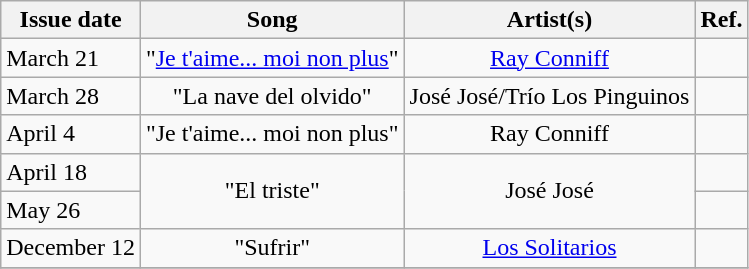<table class="wikitable" style="text-align: left;">
<tr>
<th>Issue date</th>
<th>Song</th>
<th>Artist(s)</th>
<th>Ref.</th>
</tr>
<tr>
<td>March 21</td>
<td align="center">"<a href='#'>Je t'aime... moi non plus</a>"</td>
<td align="center"><a href='#'>Ray Conniff</a></td>
<td align="center"></td>
</tr>
<tr>
<td>March 28</td>
<td align="center">"La nave del olvido"</td>
<td align="center">José José/Trío Los Pinguinos</td>
<td align="center"></td>
</tr>
<tr>
<td>April 4</td>
<td align="center">"Je t'aime... moi non plus"</td>
<td align="center">Ray Conniff</td>
<td align="center"></td>
</tr>
<tr>
<td>April 18</td>
<td align="center" rowspan="2">"El triste"</td>
<td align="center" rowspan="2">José José</td>
<td align="center"></td>
</tr>
<tr>
<td>May 26</td>
<td align="center"></td>
</tr>
<tr>
<td>December 12</td>
<td align="center">"Sufrir"</td>
<td align="center"><a href='#'>Los Solitarios</a></td>
<td align="center"></td>
</tr>
<tr>
</tr>
</table>
